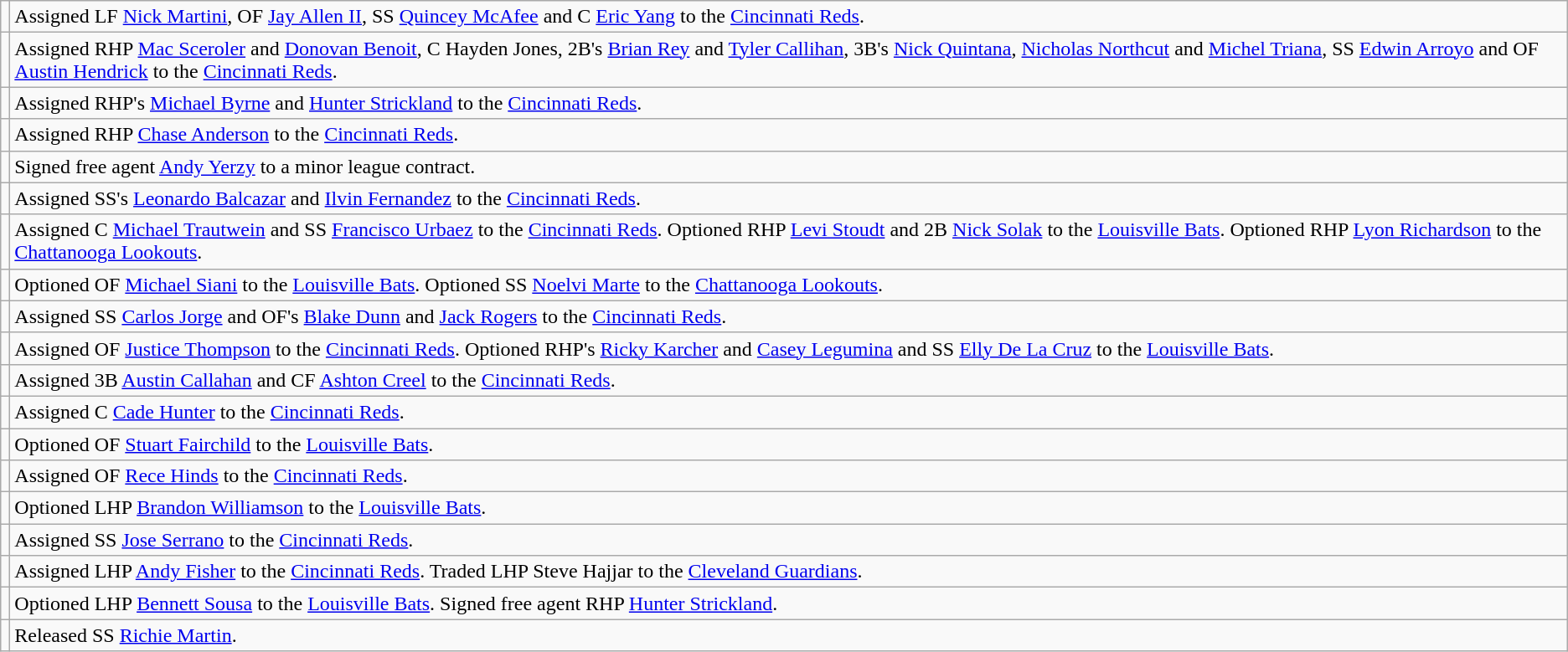<table class="wikitable">
<tr>
<td></td>
<td>Assigned LF <a href='#'>Nick Martini</a>, OF <a href='#'>Jay Allen II</a>, SS <a href='#'>Quincey McAfee</a> and C <a href='#'>Eric Yang</a> to the <a href='#'>Cincinnati Reds</a>.</td>
</tr>
<tr>
<td></td>
<td>Assigned RHP <a href='#'>Mac Sceroler</a> and <a href='#'>Donovan Benoit</a>, C Hayden Jones, 2B's <a href='#'>Brian Rey</a> and <a href='#'>Tyler Callihan</a>, 3B's <a href='#'>Nick Quintana</a>, <a href='#'>Nicholas Northcut</a> and <a href='#'>Michel Triana</a>, SS <a href='#'>Edwin Arroyo</a> and OF <a href='#'>Austin Hendrick</a> to the <a href='#'>Cincinnati Reds</a>.</td>
</tr>
<tr>
<td></td>
<td>Assigned RHP's <a href='#'>Michael Byrne</a> and <a href='#'>Hunter Strickland</a> to the <a href='#'>Cincinnati Reds</a>.</td>
</tr>
<tr>
<td></td>
<td>Assigned RHP <a href='#'>Chase Anderson</a> to the <a href='#'>Cincinnati Reds</a>.</td>
</tr>
<tr>
<td></td>
<td>Signed free agent <a href='#'>Andy Yerzy</a> to a minor league contract.</td>
</tr>
<tr>
<td></td>
<td>Assigned SS's <a href='#'>Leonardo Balcazar</a> and <a href='#'>Ilvin Fernandez</a> to the <a href='#'>Cincinnati Reds</a>.</td>
</tr>
<tr>
<td></td>
<td>Assigned C <a href='#'>Michael Trautwein</a> and SS <a href='#'>Francisco Urbaez</a> to the <a href='#'>Cincinnati Reds</a>. Optioned RHP <a href='#'>Levi Stoudt</a> and 2B <a href='#'>Nick Solak</a> to the <a href='#'>Louisville Bats</a>. Optioned RHP <a href='#'>Lyon Richardson</a> to the <a href='#'>Chattanooga Lookouts</a>.</td>
</tr>
<tr>
<td></td>
<td>Optioned OF <a href='#'>Michael Siani</a> to the <a href='#'>Louisville Bats</a>. Optioned SS <a href='#'>Noelvi Marte</a> to the <a href='#'>Chattanooga Lookouts</a>.</td>
</tr>
<tr>
<td></td>
<td>Assigned SS <a href='#'>Carlos Jorge</a> and OF's <a href='#'>Blake Dunn</a> and <a href='#'>Jack Rogers</a> to the <a href='#'>Cincinnati Reds</a>.</td>
</tr>
<tr>
<td></td>
<td>Assigned OF <a href='#'>Justice Thompson</a> to the <a href='#'>Cincinnati Reds</a>. Optioned RHP's <a href='#'>Ricky Karcher</a> and <a href='#'>Casey Legumina</a> and SS <a href='#'>Elly De La Cruz</a> to the <a href='#'>Louisville Bats</a>.</td>
</tr>
<tr>
<td></td>
<td>Assigned 3B <a href='#'>Austin Callahan</a> and CF <a href='#'>Ashton Creel</a> to the <a href='#'>Cincinnati Reds</a>.</td>
</tr>
<tr>
<td></td>
<td>Assigned C <a href='#'>Cade Hunter</a> to the <a href='#'>Cincinnati Reds</a>.</td>
</tr>
<tr>
<td></td>
<td>Optioned OF <a href='#'>Stuart Fairchild</a> to the <a href='#'>Louisville Bats</a>.</td>
</tr>
<tr>
<td></td>
<td>Assigned OF <a href='#'>Rece Hinds</a> to the <a href='#'>Cincinnati Reds</a>.</td>
</tr>
<tr>
<td></td>
<td>Optioned LHP <a href='#'>Brandon Williamson</a> to the <a href='#'>Louisville Bats</a>.</td>
</tr>
<tr>
<td></td>
<td>Assigned SS <a href='#'>Jose Serrano</a> to the <a href='#'>Cincinnati Reds</a>.</td>
</tr>
<tr>
<td></td>
<td>Assigned LHP <a href='#'>Andy Fisher</a> to the <a href='#'>Cincinnati Reds</a>. Traded LHP Steve Hajjar to the <a href='#'>Cleveland Guardians</a>.</td>
</tr>
<tr>
<td></td>
<td>Optioned LHP <a href='#'>Bennett Sousa</a> to the <a href='#'>Louisville Bats</a>. Signed free agent RHP <a href='#'>Hunter Strickland</a>.</td>
</tr>
<tr>
<td></td>
<td>Released SS <a href='#'>Richie Martin</a>.</td>
</tr>
</table>
